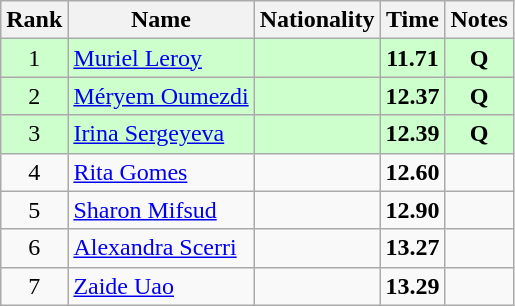<table class="wikitable sortable" style="text-align:center">
<tr>
<th>Rank</th>
<th>Name</th>
<th>Nationality</th>
<th>Time</th>
<th>Notes</th>
</tr>
<tr bgcolor=ccffcc>
<td>1</td>
<td align=left><a href='#'>Muriel Leroy</a></td>
<td align=left></td>
<td><strong>11.71</strong></td>
<td><strong>Q</strong></td>
</tr>
<tr bgcolor=ccffcc>
<td>2</td>
<td align=left><a href='#'>Méryem Oumezdi</a></td>
<td align=left></td>
<td><strong>12.37</strong></td>
<td><strong>Q</strong></td>
</tr>
<tr bgcolor=ccffcc>
<td>3</td>
<td align=left><a href='#'>Irina Sergeyeva</a></td>
<td align=left></td>
<td><strong>12.39</strong></td>
<td><strong>Q</strong></td>
</tr>
<tr>
<td>4</td>
<td align=left><a href='#'>Rita Gomes</a></td>
<td align=left></td>
<td><strong>12.60</strong></td>
<td></td>
</tr>
<tr>
<td>5</td>
<td align=left><a href='#'>Sharon Mifsud</a></td>
<td align=left></td>
<td><strong>12.90</strong></td>
<td></td>
</tr>
<tr>
<td>6</td>
<td align=left><a href='#'>Alexandra Scerri</a></td>
<td align=left></td>
<td><strong>13.27</strong></td>
<td></td>
</tr>
<tr>
<td>7</td>
<td align=left><a href='#'>Zaide Uao</a></td>
<td align=left></td>
<td><strong>13.29</strong></td>
<td></td>
</tr>
</table>
